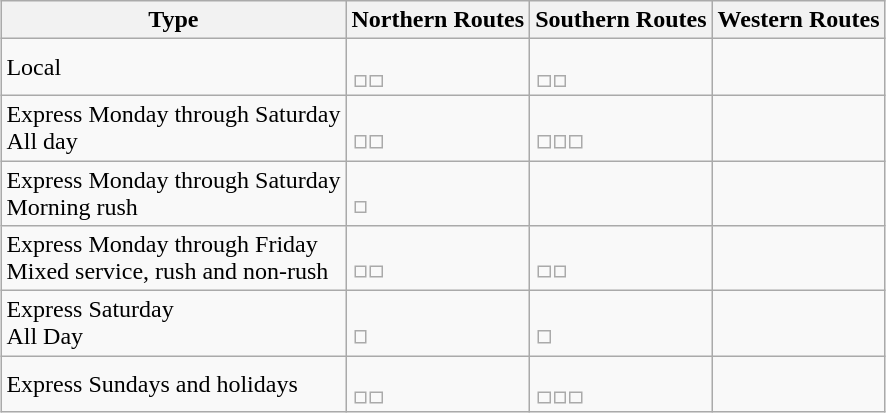<table class="wikitable" style="margin-left: auto; margin-right: auto; border: none;">
<tr>
<th>Type</th>
<th>Northern Routes</th>
<th>Southern Routes</th>
<th>Western Routes</th>
</tr>
<tr>
<td>Local</td>
<td><br><table style="border:0px;">
<tr>
<td></td>
<td></td>
</tr>
</table>
</td>
<td><br><table style="border:0px;">
<tr>
<td></td>
<td></td>
</tr>
</table>
</td>
<td></td>
</tr>
<tr>
<td>Express Monday through Saturday<br>All day</td>
<td><br><table style="border:0px;">
<tr>
<td></td>
<td></td>
</tr>
</table>
</td>
<td><br><table style="border:0px;">
<tr>
<td></td>
<td></td>
<td></td>
</tr>
</table>
</td>
<td></td>
</tr>
<tr>
<td>Express Monday through Saturday<br>Morning rush</td>
<td><br><table style="border:0px;">
<tr>
<td></td>
</tr>
</table>
</td>
<td></td>
<td></td>
</tr>
<tr>
<td>Express Monday through Friday<br>Mixed service, rush and non-rush</td>
<td><br><table style="border:0px;">
<tr>
<td></td>
<td></td>
</tr>
</table>
</td>
<td><br><table style="border:0px;">
<tr>
<td></td>
<td></td>
</tr>
</table>
</td>
<td></td>
</tr>
<tr>
<td>Express Saturday<br>All Day</td>
<td><br><table style="border:0px;">
<tr>
<td></td>
</tr>
</table>
</td>
<td><br><table style="border:0px;">
<tr>
<td></td>
</tr>
</table>
</td>
<td></td>
</tr>
<tr>
<td>Express Sundays and holidays</td>
<td><br><table style="border:0px;">
<tr>
<td></td>
<td></td>
</tr>
</table>
</td>
<td><br><table style="border:0px;">
<tr>
<td></td>
<td></td>
<td></td>
</tr>
</table>
</td>
<td></td>
</tr>
</table>
